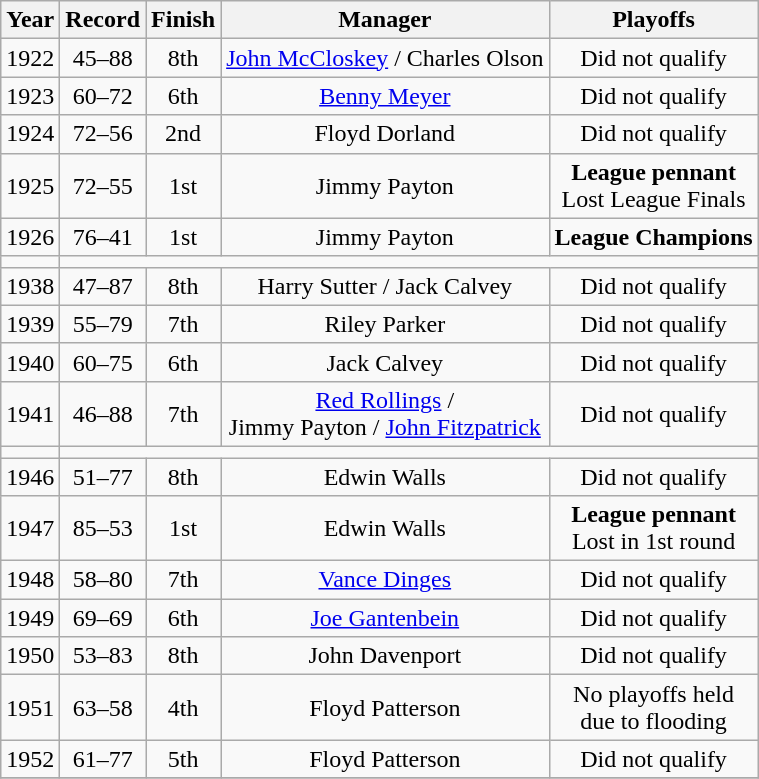<table class="wikitable">
<tr>
<th>Year</th>
<th>Record</th>
<th>Finish</th>
<th>Manager</th>
<th>Playoffs</th>
</tr>
<tr align=center>
<td>1922</td>
<td>45–88</td>
<td>8th</td>
<td><a href='#'>John McCloskey</a> / Charles Olson</td>
<td>Did not qualify</td>
</tr>
<tr align=center>
<td>1923</td>
<td>60–72</td>
<td>6th</td>
<td><a href='#'>Benny Meyer</a></td>
<td>Did not qualify</td>
</tr>
<tr align=center>
<td>1924</td>
<td>72–56</td>
<td>2nd</td>
<td>Floyd Dorland</td>
<td>Did not qualify</td>
</tr>
<tr align=center>
<td>1925</td>
<td>72–55</td>
<td>1st</td>
<td>Jimmy Payton</td>
<td><strong>League pennant</strong><br>Lost League Finals</td>
</tr>
<tr align=center>
<td>1926</td>
<td>76–41</td>
<td>1st</td>
<td>Jimmy Payton</td>
<td><strong>League Champions</strong></td>
</tr>
<tr align=center>
<td></td>
</tr>
<tr align=center>
<td>1938</td>
<td>47–87</td>
<td>8th</td>
<td>Harry Sutter / Jack Calvey</td>
<td>Did not qualify</td>
</tr>
<tr align=center>
<td>1939</td>
<td>55–79</td>
<td>7th</td>
<td>Riley Parker</td>
<td>Did not qualify</td>
</tr>
<tr align=center>
<td>1940</td>
<td>60–75</td>
<td>6th</td>
<td>Jack Calvey</td>
<td>Did not qualify</td>
</tr>
<tr align=center>
<td>1941</td>
<td>46–88</td>
<td>7th</td>
<td><a href='#'>Red Rollings</a> /<br> Jimmy Payton / <a href='#'>John Fitzpatrick</a></td>
<td>Did not qualify</td>
</tr>
<tr align=center>
<td></td>
</tr>
<tr align=center>
<td>1946</td>
<td>51–77</td>
<td>8th</td>
<td>Edwin Walls</td>
<td>Did not qualify</td>
</tr>
<tr align=center>
<td>1947</td>
<td>85–53</td>
<td>1st</td>
<td>Edwin Walls</td>
<td><strong>League pennant</strong><br>Lost in 1st round</td>
</tr>
<tr align=center>
<td>1948</td>
<td>58–80</td>
<td>7th</td>
<td><a href='#'>Vance Dinges</a></td>
<td>Did not qualify</td>
</tr>
<tr align=center>
<td>1949</td>
<td>69–69</td>
<td>6th</td>
<td><a href='#'>Joe Gantenbein</a></td>
<td>Did not qualify</td>
</tr>
<tr align=center>
<td>1950</td>
<td>53–83</td>
<td>8th</td>
<td>John Davenport</td>
<td>Did not qualify</td>
</tr>
<tr align=center>
<td>1951</td>
<td>63–58</td>
<td>4th</td>
<td>Floyd Patterson</td>
<td>No playoffs held<br> due to flooding</td>
</tr>
<tr align=center>
<td>1952</td>
<td>61–77</td>
<td>5th</td>
<td>Floyd Patterson</td>
<td>Did not qualify</td>
</tr>
<tr align=center>
</tr>
</table>
